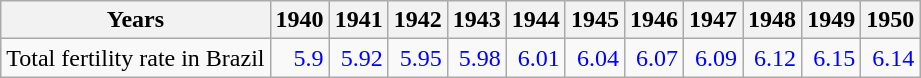<table class="wikitable " style="text-align:right">
<tr>
<th>Years</th>
<th>1940</th>
<th>1941</th>
<th>1942</th>
<th>1943</th>
<th>1944</th>
<th>1945</th>
<th>1946</th>
<th>1947</th>
<th>1948</th>
<th>1949</th>
<th>1950</th>
</tr>
<tr>
<td align="left">Total fertility rate in Brazil</td>
<td style="text-align:right; color:blue;">5.9</td>
<td style="text-align:right; color:blue;">5.92</td>
<td style="text-align:right; color:blue;">5.95</td>
<td style="text-align:right; color:blue;">5.98</td>
<td style="text-align:right; color:blue;">6.01</td>
<td style="text-align:right; color:blue;">6.04</td>
<td style="text-align:right; color:blue;">6.07</td>
<td style="text-align:right; color:blue;">6.09</td>
<td style="text-align:right; color:blue;">6.12</td>
<td style="text-align:right; color:blue;">6.15</td>
<td style="text-align:right; color:blue;">6.14</td>
</tr>
</table>
